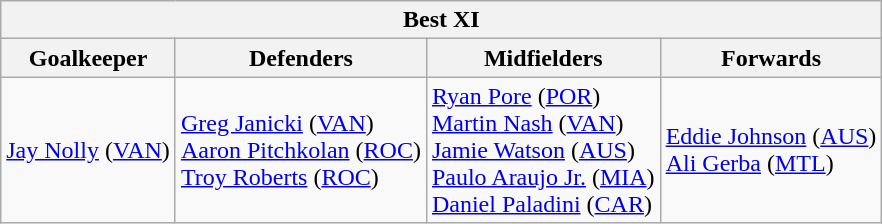<table class="wikitable">
<tr>
<th colspan="4">Best XI</th>
</tr>
<tr>
<th>Goalkeeper</th>
<th>Defenders</th>
<th>Midfielders</th>
<th>Forwards</th>
</tr>
<tr>
<td> <a href='#'>Jay Nolly</a> (<a href='#'>VAN</a>)</td>
<td> <a href='#'>Greg Janicki</a> (<a href='#'>VAN</a>)<br> <a href='#'>Aaron Pitchkolan</a> (<a href='#'>ROC</a>)<br> <a href='#'>Troy Roberts</a> (<a href='#'>ROC</a>)</td>
<td> <a href='#'>Ryan Pore</a> (<a href='#'>POR</a>)<br> <a href='#'>Martin Nash</a> (<a href='#'>VAN</a>)<br> <a href='#'>Jamie Watson</a> (<a href='#'>AUS</a>)<br> <a href='#'>Paulo Araujo Jr.</a> (<a href='#'>MIA</a>)<br> <a href='#'>Daniel Paladini</a> (<a href='#'>CAR</a>)</td>
<td> <a href='#'>Eddie Johnson</a> (<a href='#'>AUS</a>)<br> <a href='#'>Ali Gerba</a> (<a href='#'>MTL</a>)</td>
</tr>
</table>
